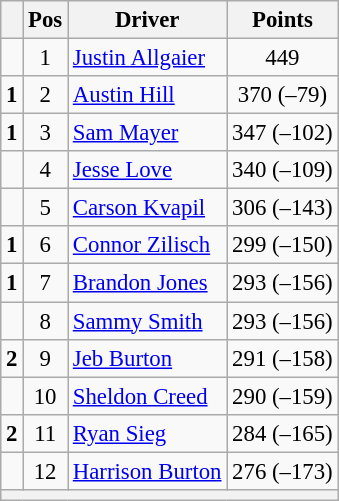<table class="wikitable" style="font-size: 95%;">
<tr>
<th></th>
<th>Pos</th>
<th>Driver</th>
<th>Points</th>
</tr>
<tr>
<td align="left"></td>
<td style="text-align:center;">1</td>
<td><a href='#'>Justin Allgaier</a></td>
<td style="text-align:center;">449</td>
</tr>
<tr>
<td align="left"> <strong>1</strong></td>
<td style="text-align:center;">2</td>
<td><a href='#'>Austin Hill</a></td>
<td style="text-align:center;">370 (–79)</td>
</tr>
<tr>
<td align="left"> <strong>1</strong></td>
<td style="text-align:center;">3</td>
<td><a href='#'>Sam Mayer</a></td>
<td style="text-align:center;">347 (–102)</td>
</tr>
<tr>
<td align="left"></td>
<td style="text-align:center;">4</td>
<td><a href='#'>Jesse Love</a></td>
<td style="text-align:center;">340 (–109)</td>
</tr>
<tr>
<td align="left"></td>
<td style="text-align:center;">5</td>
<td><a href='#'>Carson Kvapil</a></td>
<td style="text-align:center;">306 (–143)</td>
</tr>
<tr>
<td align="left"> <strong>1</strong></td>
<td style="text-align:center;">6</td>
<td><a href='#'>Connor Zilisch</a></td>
<td style="text-align:center;">299 (–150)</td>
</tr>
<tr>
<td align="left"> <strong>1</strong></td>
<td style="text-align:center;">7</td>
<td><a href='#'>Brandon Jones</a></td>
<td style="text-align:center;">293 (–156)</td>
</tr>
<tr>
<td align="left"></td>
<td style="text-align:center;">8</td>
<td><a href='#'>Sammy Smith</a></td>
<td style="text-align:center;">293 (–156)</td>
</tr>
<tr>
<td align="left"> <strong>2</strong></td>
<td style="text-align:center;">9</td>
<td><a href='#'>Jeb Burton</a></td>
<td style="text-align:center;">291 (–158)</td>
</tr>
<tr>
<td align="left"></td>
<td style="text-align:center;">10</td>
<td><a href='#'>Sheldon Creed</a></td>
<td style="text-align:center;">290 (–159)</td>
</tr>
<tr>
<td align="left"> <strong>2</strong></td>
<td style="text-align:center;">11</td>
<td><a href='#'>Ryan Sieg</a></td>
<td style="text-align:center;">284 (–165)</td>
</tr>
<tr>
<td align="left"></td>
<td style="text-align:center;">12</td>
<td><a href='#'>Harrison Burton</a></td>
<td style="text-align:center;">276 (–173)</td>
</tr>
<tr class="sortbottom">
<th colspan="9"></th>
</tr>
</table>
